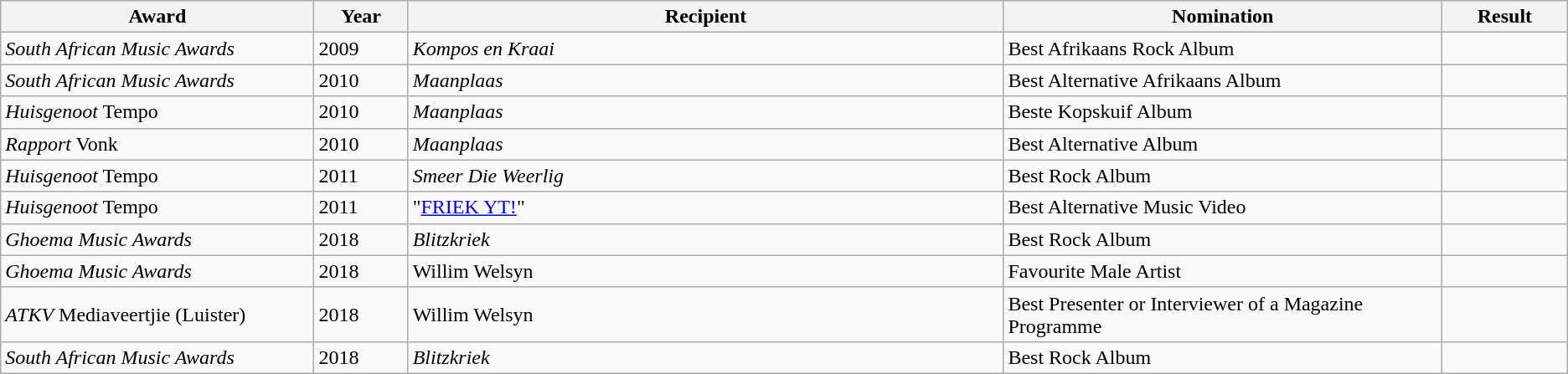<table class=" wikitable sortable">
<tr>
<th width-"18%">Award</th>
<th style="width:6%;">Year</th>
<th style="width:38%;">Recipient</th>
<th style="width:28%;">Nomination</th>
<th style="width:8%;">Result</th>
</tr>
<tr>
<td><em>South African Music Awards</em></td>
<td>2009</td>
<td><em>Kompos en Kraai</em> </td>
<td>Best Afrikaans Rock Album</td>
<td></td>
</tr>
<tr>
<td><em>South African Music Awards</em></td>
<td>2010</td>
<td><em>Maanplaas</em> </td>
<td>Best Alternative Afrikaans Album</td>
<td></td>
</tr>
<tr>
<td><em>Huisgenoot</em> Tempo</td>
<td>2010</td>
<td><em>Maanplaas</em> </td>
<td>Beste Kopskuif Album</td>
<td></td>
</tr>
<tr>
<td><em>Rapport</em> Vonk</td>
<td>2010</td>
<td><em>Maanplaas</em> </td>
<td>Best Alternative Album</td>
<td></td>
</tr>
<tr>
<td><em>Huisgenoot</em> Tempo</td>
<td>2011</td>
<td><em>Smeer Die Weerlig</em> </td>
<td>Best Rock Album</td>
<td></td>
</tr>
<tr>
<td><em>Huisgenoot</em> Tempo</td>
<td>2011</td>
<td>"<a href='#'>FRIEK YT!</a>" </td>
<td>Best Alternative Music Video</td>
<td></td>
</tr>
<tr>
<td><em>Ghoema Music Awards</em></td>
<td>2018</td>
<td><em>Blitzkriek</em> </td>
<td>Best Rock Album</td>
<td></td>
</tr>
<tr>
<td><em>Ghoema Music Awards</em></td>
<td>2018</td>
<td>Willim Welsyn</td>
<td>Favourite Male Artist</td>
<td></td>
</tr>
<tr>
<td><em>ATKV</em> Mediaveertjie (Luister)</td>
<td>2018</td>
<td>Willim Welsyn </td>
<td>Best Presenter or Interviewer of a Magazine Programme</td>
<td></td>
</tr>
<tr>
<td><em>South African Music Awards</em></td>
<td>2018</td>
<td><em>Blitzkriek</em> </td>
<td>Best Rock Album</td>
<td></td>
</tr>
</table>
